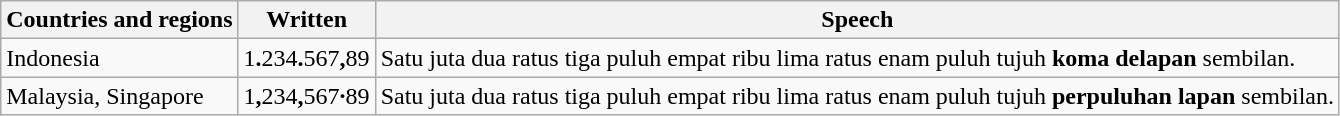<table class="wikitable">
<tr>
<th>Countries and regions</th>
<th>Written</th>
<th>Speech</th>
</tr>
<tr>
<td>Indonesia</td>
<td>1<strong>.</strong>234<strong>.</strong>567<strong>,</strong>89</td>
<td>Satu juta dua ratus tiga puluh empat ribu lima ratus enam puluh tujuh <strong>koma delapan</strong> sembilan.</td>
</tr>
<tr>
<td>Malaysia, Singapore</td>
<td>1<strong>,</strong>234<strong>,</strong>567<strong>·</strong>89</td>
<td>Satu juta dua ratus tiga puluh empat ribu lima ratus enam puluh tujuh <strong>perpuluhan lapan</strong> sembilan.</td>
</tr>
</table>
